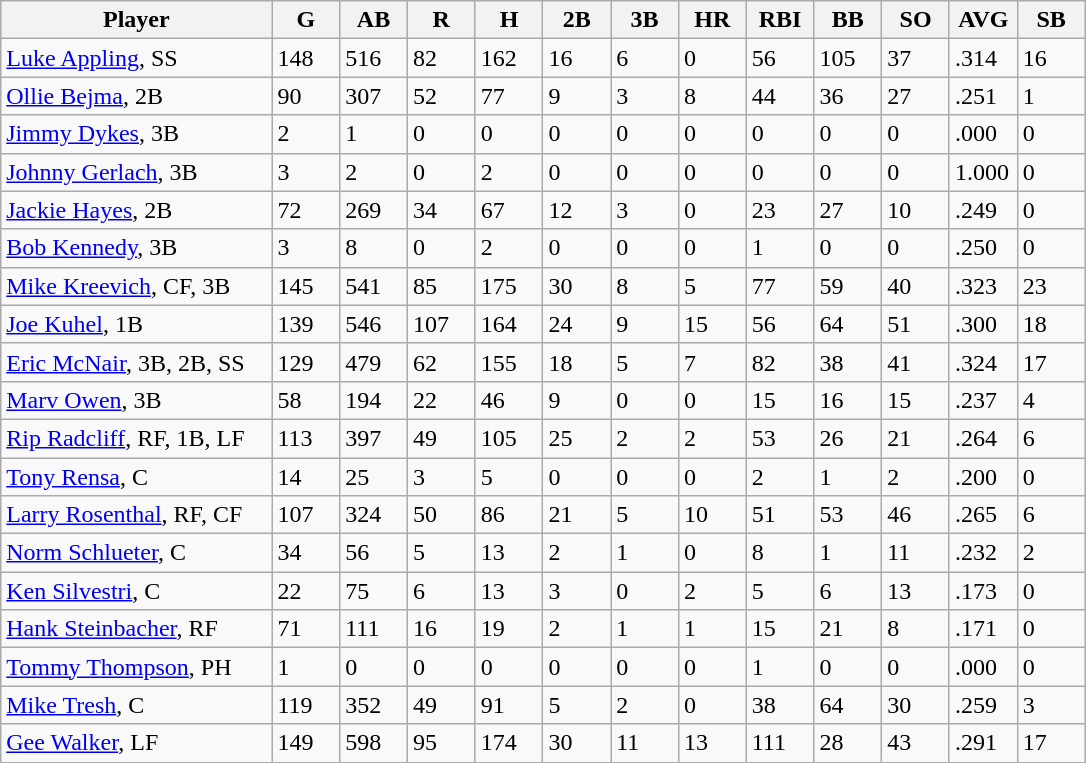<table class="wikitable sortable">
<tr>
<th width="24%">Player</th>
<th width="6%">G</th>
<th width="6%">AB</th>
<th width="6%">R</th>
<th width="6%">H</th>
<th width="6%">2B</th>
<th width="6%">3B</th>
<th width="6%">HR</th>
<th width="6%">RBI</th>
<th width="6%">BB</th>
<th width="6%">SO</th>
<th width="6%">AVG</th>
<th width="6%">SB</th>
</tr>
<tr>
<td><a href='#'>Luke Appling</a>, SS</td>
<td>148</td>
<td>516</td>
<td>82</td>
<td>162</td>
<td>16</td>
<td>6</td>
<td>0</td>
<td>56</td>
<td>105</td>
<td>37</td>
<td>.314</td>
<td>16</td>
</tr>
<tr>
<td><a href='#'>Ollie Bejma</a>, 2B</td>
<td>90</td>
<td>307</td>
<td>52</td>
<td>77</td>
<td>9</td>
<td>3</td>
<td>8</td>
<td>44</td>
<td>36</td>
<td>27</td>
<td>.251</td>
<td>1</td>
</tr>
<tr>
<td><a href='#'>Jimmy Dykes</a>, 3B</td>
<td>2</td>
<td>1</td>
<td>0</td>
<td>0</td>
<td>0</td>
<td>0</td>
<td>0</td>
<td>0</td>
<td>0</td>
<td>0</td>
<td>.000</td>
<td>0</td>
</tr>
<tr>
<td><a href='#'>Johnny Gerlach</a>, 3B</td>
<td>3</td>
<td>2</td>
<td>0</td>
<td>2</td>
<td>0</td>
<td>0</td>
<td>0</td>
<td>0</td>
<td>0</td>
<td>0</td>
<td>1.000</td>
<td>0</td>
</tr>
<tr>
<td><a href='#'>Jackie Hayes</a>, 2B</td>
<td>72</td>
<td>269</td>
<td>34</td>
<td>67</td>
<td>12</td>
<td>3</td>
<td>0</td>
<td>23</td>
<td>27</td>
<td>10</td>
<td>.249</td>
<td>0</td>
</tr>
<tr>
<td><a href='#'>Bob Kennedy</a>, 3B</td>
<td>3</td>
<td>8</td>
<td>0</td>
<td>2</td>
<td>0</td>
<td>0</td>
<td>0</td>
<td>1</td>
<td>0</td>
<td>0</td>
<td>.250</td>
<td>0</td>
</tr>
<tr>
<td><a href='#'>Mike Kreevich</a>, CF, 3B</td>
<td>145</td>
<td>541</td>
<td>85</td>
<td>175</td>
<td>30</td>
<td>8</td>
<td>5</td>
<td>77</td>
<td>59</td>
<td>40</td>
<td>.323</td>
<td>23</td>
</tr>
<tr>
<td><a href='#'>Joe Kuhel</a>, 1B</td>
<td>139</td>
<td>546</td>
<td>107</td>
<td>164</td>
<td>24</td>
<td>9</td>
<td>15</td>
<td>56</td>
<td>64</td>
<td>51</td>
<td>.300</td>
<td>18</td>
</tr>
<tr>
<td><a href='#'>Eric McNair</a>, 3B, 2B, SS</td>
<td>129</td>
<td>479</td>
<td>62</td>
<td>155</td>
<td>18</td>
<td>5</td>
<td>7</td>
<td>82</td>
<td>38</td>
<td>41</td>
<td>.324</td>
<td>17</td>
</tr>
<tr>
<td><a href='#'>Marv Owen</a>, 3B</td>
<td>58</td>
<td>194</td>
<td>22</td>
<td>46</td>
<td>9</td>
<td>0</td>
<td>0</td>
<td>15</td>
<td>16</td>
<td>15</td>
<td>.237</td>
<td>4</td>
</tr>
<tr>
<td><a href='#'>Rip Radcliff</a>, RF, 1B, LF</td>
<td>113</td>
<td>397</td>
<td>49</td>
<td>105</td>
<td>25</td>
<td>2</td>
<td>2</td>
<td>53</td>
<td>26</td>
<td>21</td>
<td>.264</td>
<td>6</td>
</tr>
<tr>
<td><a href='#'>Tony Rensa</a>, C</td>
<td>14</td>
<td>25</td>
<td>3</td>
<td>5</td>
<td>0</td>
<td>0</td>
<td>0</td>
<td>2</td>
<td>1</td>
<td>2</td>
<td>.200</td>
<td>0</td>
</tr>
<tr>
<td><a href='#'>Larry Rosenthal</a>, RF, CF</td>
<td>107</td>
<td>324</td>
<td>50</td>
<td>86</td>
<td>21</td>
<td>5</td>
<td>10</td>
<td>51</td>
<td>53</td>
<td>46</td>
<td>.265</td>
<td>6</td>
</tr>
<tr>
<td><a href='#'>Norm Schlueter</a>, C</td>
<td>34</td>
<td>56</td>
<td>5</td>
<td>13</td>
<td>2</td>
<td>1</td>
<td>0</td>
<td>8</td>
<td>1</td>
<td>11</td>
<td>.232</td>
<td>2</td>
</tr>
<tr>
<td><a href='#'>Ken Silvestri</a>, C</td>
<td>22</td>
<td>75</td>
<td>6</td>
<td>13</td>
<td>3</td>
<td>0</td>
<td>2</td>
<td>5</td>
<td>6</td>
<td>13</td>
<td>.173</td>
<td>0</td>
</tr>
<tr>
<td><a href='#'>Hank Steinbacher</a>, RF</td>
<td>71</td>
<td>111</td>
<td>16</td>
<td>19</td>
<td>2</td>
<td>1</td>
<td>1</td>
<td>15</td>
<td>21</td>
<td>8</td>
<td>.171</td>
<td>0</td>
</tr>
<tr>
<td><a href='#'>Tommy Thompson</a>, PH</td>
<td>1</td>
<td>0</td>
<td>0</td>
<td>0</td>
<td>0</td>
<td>0</td>
<td>0</td>
<td>1</td>
<td>0</td>
<td>0</td>
<td>.000</td>
<td>0</td>
</tr>
<tr>
<td><a href='#'>Mike Tresh</a>, C</td>
<td>119</td>
<td>352</td>
<td>49</td>
<td>91</td>
<td>5</td>
<td>2</td>
<td>0</td>
<td>38</td>
<td>64</td>
<td>30</td>
<td>.259</td>
<td>3</td>
</tr>
<tr>
<td><a href='#'>Gee Walker</a>, LF</td>
<td>149</td>
<td>598</td>
<td>95</td>
<td>174</td>
<td>30</td>
<td>11</td>
<td>13</td>
<td>111</td>
<td>28</td>
<td>43</td>
<td>.291</td>
<td>17</td>
</tr>
<tr>
</tr>
</table>
